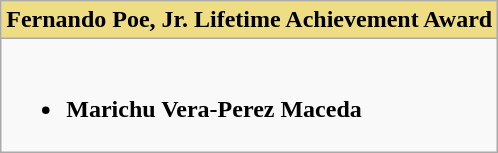<table class="wikitable">
<tr>
<th style="background:#EEDD82;" ! width:50%">Fernando Poe, Jr. Lifetime Achievement Award</th>
</tr>
<tr>
<td valign="top"><br><ul><li><strong>Marichu Vera-Perez Maceda</strong></li></ul></td>
</tr>
</table>
